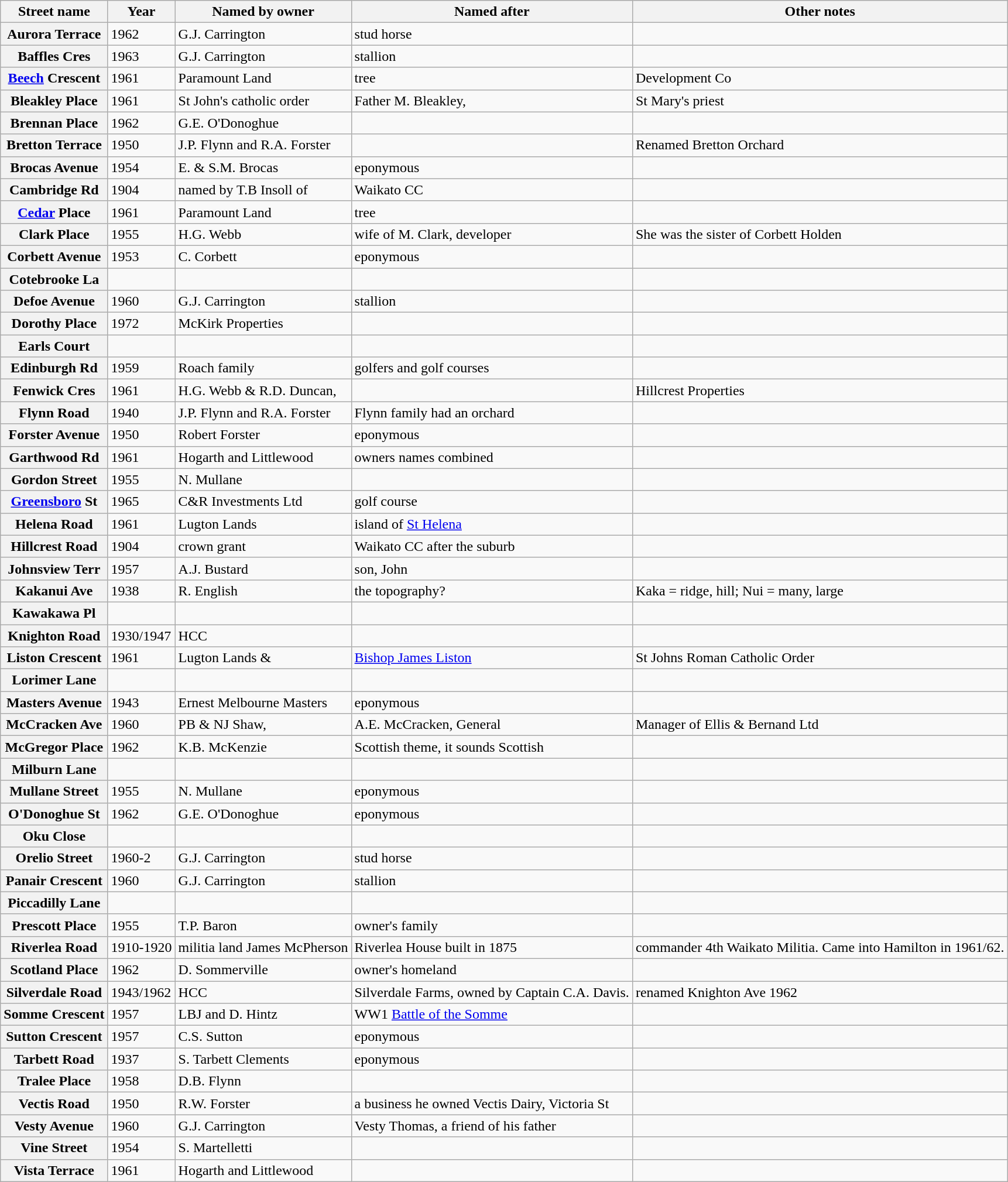<table class="wikitable sortable" border="1">
<tr>
<th>Street name</th>
<th><strong>Year</strong></th>
<th><strong>Named by owner</strong></th>
<th><strong>Named after</strong></th>
<th><strong>Other notes</strong></th>
</tr>
<tr>
<th>Aurora Terrace</th>
<td>1962</td>
<td>G.J. Carrington</td>
<td>stud horse</td>
<td></td>
</tr>
<tr>
<th>Baffles Cres</th>
<td>1963</td>
<td>G.J. Carrington</td>
<td>stallion</td>
<td></td>
</tr>
<tr>
<th><a href='#'>Beech</a> Crescent</th>
<td>1961</td>
<td>Paramount Land</td>
<td>tree</td>
<td>Development Co</td>
</tr>
<tr>
<th>Bleakley Place</th>
<td>1961</td>
<td>St John's catholic order</td>
<td>Father M. Bleakley,</td>
<td>St Mary's priest</td>
</tr>
<tr>
<th>Brennan Place</th>
<td>1962</td>
<td>G.E. O'Donoghue</td>
<td></td>
<td></td>
</tr>
<tr>
<th>Bretton Terrace</th>
<td>1950</td>
<td>J.P. Flynn and R.A. Forster</td>
<td></td>
<td>Renamed Bretton Orchard</td>
</tr>
<tr>
<th>Brocas Avenue</th>
<td>1954</td>
<td>E. & S.M. Brocas</td>
<td>eponymous</td>
<td></td>
</tr>
<tr>
<th>Cambridge Rd</th>
<td>1904</td>
<td>named by T.B Insoll of</td>
<td>Waikato CC</td>
<td></td>
</tr>
<tr>
<th><a href='#'>Cedar</a> Place</th>
<td>1961</td>
<td>Paramount Land</td>
<td>tree</td>
<td></td>
</tr>
<tr>
<th>Clark Place</th>
<td>1955</td>
<td>H.G. Webb</td>
<td>wife of M. Clark, developer</td>
<td>She was the sister of Corbett Holden</td>
</tr>
<tr>
<th>Corbett Avenue</th>
<td>1953</td>
<td>C. Corbett</td>
<td>eponymous</td>
<td></td>
</tr>
<tr>
<th>Cotebrooke La</th>
<td></td>
<td></td>
<td></td>
<td></td>
</tr>
<tr>
<th>Defoe Avenue</th>
<td>1960</td>
<td>G.J. Carrington</td>
<td>stallion</td>
<td></td>
</tr>
<tr>
<th>Dorothy Place</th>
<td>1972</td>
<td>McKirk Properties</td>
<td></td>
<td></td>
</tr>
<tr>
<th>Earls Court</th>
<td></td>
<td></td>
<td></td>
<td></td>
</tr>
<tr>
<th>Edinburgh Rd</th>
<td>1959</td>
<td>Roach family</td>
<td>golfers and golf courses</td>
<td></td>
</tr>
<tr>
<th>Fenwick Cres</th>
<td>1961</td>
<td>H.G. Webb & R.D. Duncan,</td>
<td></td>
<td>Hillcrest Properties</td>
</tr>
<tr>
<th>Flynn Road</th>
<td>1940</td>
<td>J.P. Flynn and R.A. Forster</td>
<td>Flynn family had an orchard</td>
<td></td>
</tr>
<tr>
<th>Forster Avenue</th>
<td>1950</td>
<td>Robert Forster</td>
<td>eponymous</td>
<td></td>
</tr>
<tr>
<th>Garthwood Rd</th>
<td>1961</td>
<td>Hogarth and Littlewood</td>
<td>owners names combined</td>
<td></td>
</tr>
<tr>
<th>Gordon Street</th>
<td>1955</td>
<td>N. Mullane</td>
<td></td>
<td></td>
</tr>
<tr>
<th><a href='#'>Greensboro</a> St</th>
<td>1965</td>
<td>C&R Investments Ltd</td>
<td>golf course</td>
<td></td>
</tr>
<tr>
<th>Helena Road</th>
<td>1961</td>
<td>Lugton Lands</td>
<td>island of <a href='#'>St Helena</a></td>
<td></td>
</tr>
<tr>
<th>Hillcrest Road</th>
<td>1904</td>
<td>crown grant</td>
<td>Waikato CC after the suburb</td>
<td></td>
</tr>
<tr>
<th>Johnsview Terr</th>
<td>1957</td>
<td>A.J. Bustard</td>
<td>son, John</td>
<td></td>
</tr>
<tr>
<th>Kakanui Ave</th>
<td>1938</td>
<td>R. English</td>
<td>the topography?</td>
<td>Kaka = ridge, hill; Nui = many, large</td>
</tr>
<tr>
<th>Kawakawa Pl</th>
<td></td>
<td></td>
<td></td>
<td></td>
</tr>
<tr>
<th>Knighton Road</th>
<td>1930/1947</td>
<td>HCC</td>
<td></td>
<td></td>
</tr>
<tr>
<th>Liston Crescent</th>
<td>1961</td>
<td>Lugton Lands &</td>
<td><a href='#'>Bishop James Liston</a></td>
<td>St Johns Roman Catholic Order</td>
</tr>
<tr>
<th>Lorimer Lane</th>
<td></td>
<td></td>
<td></td>
<td></td>
</tr>
<tr>
<th>Masters Avenue</th>
<td>1943</td>
<td>Ernest Melbourne Masters</td>
<td>eponymous</td>
<td></td>
</tr>
<tr>
<th>McCracken Ave</th>
<td>1960</td>
<td>PB & NJ Shaw,</td>
<td>A.E. McCracken, General</td>
<td>Manager of Ellis & Bernand Ltd</td>
</tr>
<tr>
<th>McGregor Place</th>
<td>1962</td>
<td>K.B. McKenzie</td>
<td>Scottish theme, it sounds Scottish</td>
<td></td>
</tr>
<tr>
<th>Milburn Lane</th>
<td></td>
<td></td>
<td></td>
<td></td>
</tr>
<tr>
<th>Mullane Street</th>
<td>1955</td>
<td>N. Mullane</td>
<td>eponymous</td>
<td></td>
</tr>
<tr>
<th>O'Donoghue St</th>
<td>1962</td>
<td>G.E. O'Donoghue</td>
<td>eponymous</td>
<td></td>
</tr>
<tr>
<th>Oku Close</th>
<td></td>
<td></td>
<td></td>
<td></td>
</tr>
<tr>
<th>Orelio Street</th>
<td>1960-2</td>
<td>G.J. Carrington</td>
<td>stud horse</td>
<td></td>
</tr>
<tr>
<th>Panair Crescent</th>
<td>1960</td>
<td>G.J. Carrington</td>
<td>stallion</td>
<td></td>
</tr>
<tr>
<th>Piccadilly Lane</th>
<td></td>
<td></td>
<td></td>
<td></td>
</tr>
<tr>
<th>Prescott Place</th>
<td>1955</td>
<td>T.P. Baron</td>
<td>owner's family</td>
<td></td>
</tr>
<tr>
<th>Riverlea Road</th>
<td>1910-1920</td>
<td>militia land James McPherson</td>
<td>Riverlea House built in 1875</td>
<td>commander 4th Waikato Militia. Came into Hamilton in 1961/62.</td>
</tr>
<tr>
<th>Scotland Place</th>
<td>1962</td>
<td>D. Sommerville</td>
<td>owner's homeland</td>
<td></td>
</tr>
<tr>
<th>Silverdale Road</th>
<td>1943/1962</td>
<td>HCC</td>
<td>Silverdale Farms, owned by Captain C.A. Davis.</td>
<td>renamed Knighton Ave 1962</td>
</tr>
<tr>
<th>Somme Crescent</th>
<td>1957</td>
<td>LBJ and D. Hintz</td>
<td>WW1 <a href='#'>Battle of the Somme</a></td>
<td></td>
</tr>
<tr>
<th>Sutton Crescent</th>
<td>1957</td>
<td>C.S. Sutton</td>
<td>eponymous</td>
<td></td>
</tr>
<tr>
<th>Tarbett Road</th>
<td>1937</td>
<td>S. Tarbett Clements</td>
<td>eponymous</td>
<td></td>
</tr>
<tr>
<th>Tralee Place</th>
<td>1958</td>
<td>D.B. Flynn</td>
<td></td>
<td></td>
</tr>
<tr>
<th>Vectis Road</th>
<td>1950</td>
<td>R.W. Forster</td>
<td>a business he owned Vectis Dairy, Victoria St</td>
<td></td>
</tr>
<tr>
<th>Vesty Avenue</th>
<td>1960</td>
<td>G.J. Carrington</td>
<td>Vesty Thomas, a friend of his father</td>
<td></td>
</tr>
<tr>
<th>Vine Street</th>
<td>1954</td>
<td>S. Martelletti</td>
<td></td>
<td></td>
</tr>
<tr>
<th>Vista Terrace</th>
<td>1961</td>
<td>Hogarth and Littlewood</td>
<td></td>
<td></td>
</tr>
</table>
